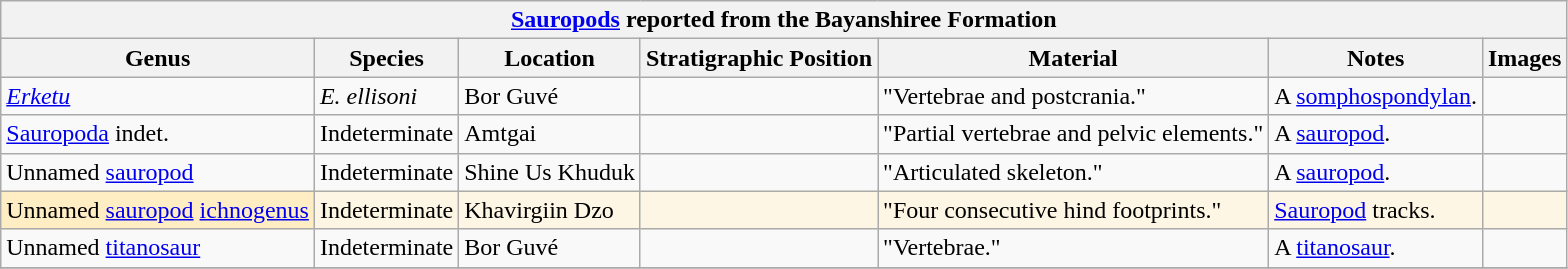<table class="wikitable" align="center">
<tr>
<th colspan="7" align="center"><strong><a href='#'>Sauropods</a> reported from the Bayanshiree Formation</strong></th>
</tr>
<tr>
<th>Genus</th>
<th>Species</th>
<th>Location</th>
<th>Stratigraphic Position</th>
<th>Material</th>
<th>Notes</th>
<th>Images</th>
</tr>
<tr>
<td><em><a href='#'>Erketu</a></em></td>
<td><em>E. ellisoni</em></td>
<td>Bor Guvé</td>
<td></td>
<td>"Vertebrae and postcrania."</td>
<td>A <a href='#'>somphospondylan</a>.</td>
<td></td>
</tr>
<tr>
<td><a href='#'>Sauropoda</a> indet.</td>
<td>Indeterminate</td>
<td>Amtgai</td>
<td></td>
<td>"Partial vertebrae and pelvic elements."</td>
<td>A <a href='#'>sauropod</a>.</td>
<td></td>
</tr>
<tr>
<td>Unnamed <a href='#'>sauropod</a></td>
<td>Indeterminate</td>
<td>Shine Us Khuduk</td>
<td></td>
<td>"Articulated skeleton."</td>
<td>A <a href='#'>sauropod</a>.</td>
<td></td>
</tr>
<tr>
<td style="background:#ffedc3;">Unnamed <a href='#'>sauropod</a> <a href='#'>ichnogenus</a></td>
<td style="background:#fef6e4;">Indeterminate</td>
<td style="background:#fef6e4;">Khavirgiin Dzo</td>
<td style="background:#fef6e4;"></td>
<td style="background:#fef6e4;">"Four consecutive hind footprints."</td>
<td style="background:#fef6e4;"><a href='#'>Sauropod</a> tracks.</td>
<td style="background:#fef6e4;"></td>
</tr>
<tr>
<td>Unnamed <a href='#'>titanosaur</a></td>
<td>Indeterminate</td>
<td>Bor Guvé</td>
<td></td>
<td>"Vertebrae."</td>
<td>A <a href='#'>titanosaur</a>.</td>
<td></td>
</tr>
<tr>
</tr>
</table>
